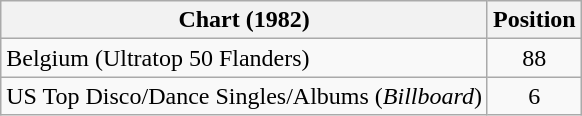<table class="wikitable sortable">
<tr>
<th>Chart (1982)</th>
<th>Position</th>
</tr>
<tr>
<td>Belgium (Ultratop 50 Flanders)</td>
<td align="center">88</td>
</tr>
<tr>
<td>US Top Disco/Dance Singles/Albums (<em>Billboard</em>)</td>
<td align="center">6</td>
</tr>
</table>
